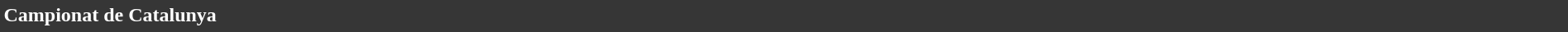<table style="width: 100%; background:#363636; color:white;">
<tr>
<td><strong>Campionat de Catalunya</strong></td>
</tr>
<tr>
</tr>
</table>
